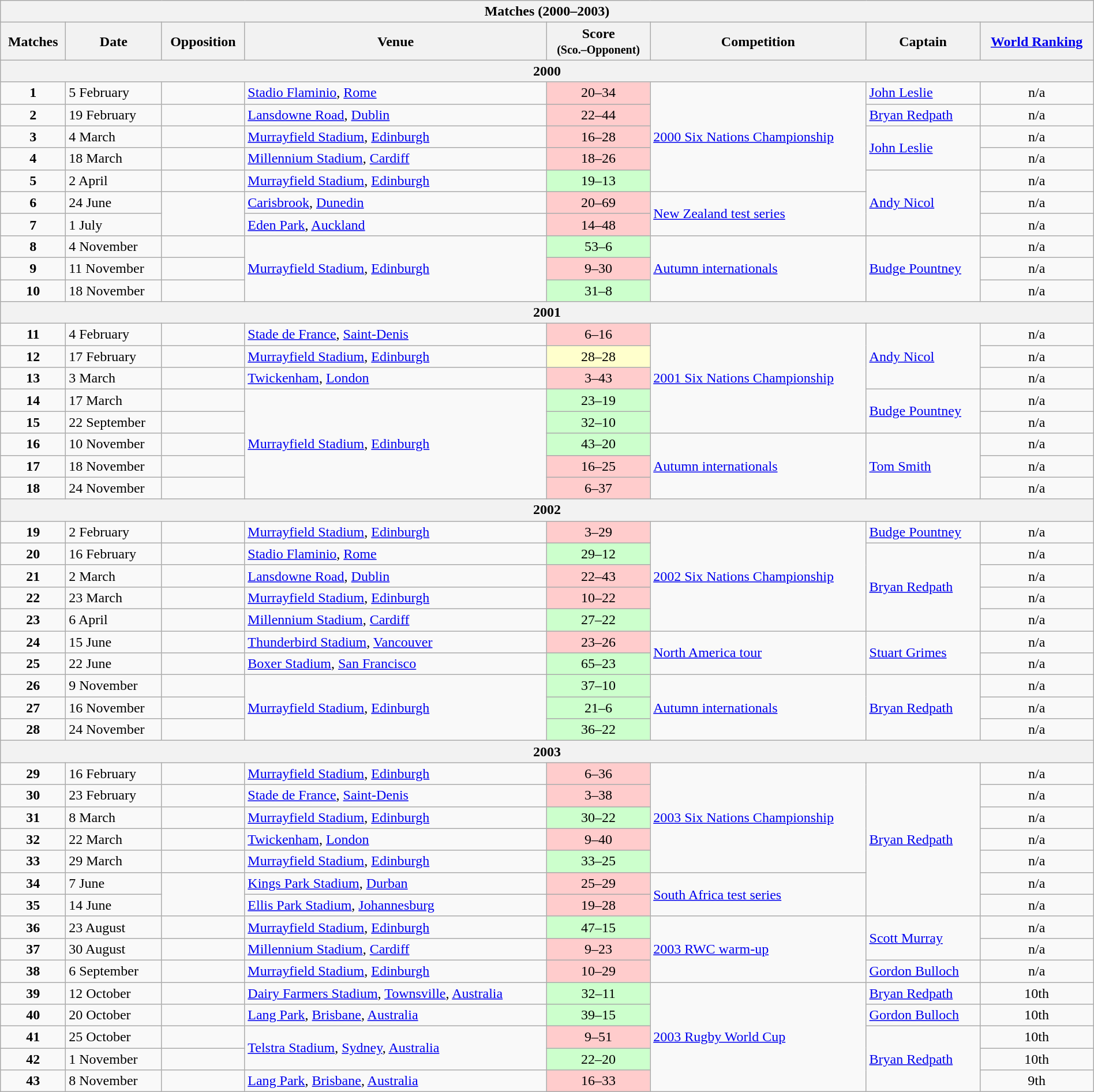<table class="wikitable collapsible collapsed" style="width:100%">
<tr>
<th colspan=8>Matches (2000–2003)</th>
</tr>
<tr>
<th>Matches</th>
<th>Date</th>
<th>Opposition</th>
<th>Venue</th>
<th>Score<br><small>(Sco.–Opponent)</small></th>
<th>Competition</th>
<th>Captain</th>
<th><a href='#'>World Ranking</a></th>
</tr>
<tr>
<th colspan=8>2000</th>
</tr>
<tr>
<td align=center><strong>1</strong></td>
<td>5 February</td>
<td></td>
<td><a href='#'>Stadio Flaminio</a>, <a href='#'>Rome</a></td>
<td align=center bgcolor=FFCCCC>20–34</td>
<td rowspan=5><a href='#'>2000 Six Nations Championship</a></td>
<td><a href='#'>John Leslie</a></td>
<td align=center>n/a</td>
</tr>
<tr>
<td align=center><strong>2</strong></td>
<td>19 February</td>
<td></td>
<td><a href='#'>Lansdowne Road</a>, <a href='#'>Dublin</a></td>
<td align=center bgcolor=FFCCCC>22–44</td>
<td><a href='#'>Bryan Redpath</a></td>
<td align=center>n/a</td>
</tr>
<tr>
<td align=center><strong>3</strong></td>
<td>4 March</td>
<td></td>
<td><a href='#'>Murrayfield Stadium</a>, <a href='#'>Edinburgh</a></td>
<td align=center bgcolor=FFCCCC>16–28</td>
<td rowspan=2><a href='#'>John Leslie</a></td>
<td align=center>n/a</td>
</tr>
<tr>
<td align=center><strong>4</strong></td>
<td>18 March</td>
<td></td>
<td><a href='#'>Millennium Stadium</a>, <a href='#'>Cardiff</a></td>
<td align=center bgcolor=FFCCCC>18–26</td>
<td align=center>n/a</td>
</tr>
<tr>
<td align=center><strong>5</strong></td>
<td>2 April</td>
<td></td>
<td><a href='#'>Murrayfield Stadium</a>, <a href='#'>Edinburgh</a></td>
<td align=center bgcolor=CCFFCC>19–13</td>
<td rowspan=3><a href='#'>Andy Nicol</a></td>
<td align=center>n/a</td>
</tr>
<tr>
<td align=center><strong>6</strong></td>
<td>24 June</td>
<td rowspan=2></td>
<td><a href='#'>Carisbrook</a>, <a href='#'>Dunedin</a></td>
<td align=center bgcolor=FFCCCC>20–69</td>
<td rowspan=2><a href='#'>New Zealand test series</a></td>
<td align=center>n/a</td>
</tr>
<tr>
<td align=center><strong>7</strong></td>
<td>1 July</td>
<td><a href='#'>Eden Park</a>, <a href='#'>Auckland</a></td>
<td align=center bgcolor=FFCCCC>14–48</td>
<td align=center>n/a</td>
</tr>
<tr>
<td align=center><strong>8</strong></td>
<td>4 November</td>
<td></td>
<td rowspan=3><a href='#'>Murrayfield Stadium</a>, <a href='#'>Edinburgh</a></td>
<td align=center bgcolor=CCFFCC>53–6</td>
<td rowspan=3><a href='#'>Autumn internationals</a></td>
<td rowspan=3><a href='#'>Budge Pountney</a></td>
<td align=center>n/a</td>
</tr>
<tr>
<td align=center><strong>9</strong></td>
<td>11 November</td>
<td></td>
<td align=center bgcolor=FFCCCC>9–30</td>
<td align=center>n/a</td>
</tr>
<tr>
<td align=center><strong>10</strong></td>
<td>18 November</td>
<td></td>
<td align=center bgcolor=CCFFCC>31–8</td>
<td align=center>n/a</td>
</tr>
<tr>
<th colspan=8>2001</th>
</tr>
<tr>
<td align=center><strong>11</strong></td>
<td>4 February</td>
<td></td>
<td><a href='#'>Stade de France</a>, <a href='#'>Saint-Denis</a></td>
<td align=center bgcolor=FFCCCC>6–16</td>
<td rowspan=5><a href='#'>2001 Six Nations Championship</a></td>
<td rowspan=3><a href='#'>Andy Nicol</a></td>
<td align=center>n/a</td>
</tr>
<tr>
<td align=center><strong>12</strong></td>
<td>17 February</td>
<td></td>
<td><a href='#'>Murrayfield Stadium</a>, <a href='#'>Edinburgh</a></td>
<td align=center bgcolor=FFFFCC>28–28</td>
<td align=center>n/a</td>
</tr>
<tr>
<td align=center><strong>13</strong></td>
<td>3 March</td>
<td></td>
<td><a href='#'>Twickenham</a>, <a href='#'>London</a></td>
<td align=center bgcolor=FFCCCC>3–43</td>
<td align=center>n/a</td>
</tr>
<tr>
<td align=center><strong>14</strong></td>
<td>17 March</td>
<td></td>
<td rowspan=5><a href='#'>Murrayfield Stadium</a>, <a href='#'>Edinburgh</a></td>
<td align=center bgcolor=CCFFCC>23–19</td>
<td rowspan=2><a href='#'>Budge Pountney</a></td>
<td align=center>n/a</td>
</tr>
<tr>
<td align=center><strong>15</strong></td>
<td>22 September</td>
<td></td>
<td align=center bgcolor=CCFFCC>32–10</td>
<td align=center>n/a</td>
</tr>
<tr>
<td align=center><strong>16</strong></td>
<td>10 November</td>
<td></td>
<td align=center bgcolor=CCFFCC>43–20</td>
<td rowspan=3><a href='#'>Autumn internationals</a></td>
<td rowspan=3><a href='#'>Tom Smith</a></td>
<td align=center>n/a</td>
</tr>
<tr>
<td align=center><strong>17</strong></td>
<td>18 November</td>
<td></td>
<td align=center bgcolor=FFCCCC>16–25</td>
<td align=center>n/a</td>
</tr>
<tr>
<td align=center><strong>18</strong></td>
<td>24 November</td>
<td></td>
<td align=center bgcolor=FFCCCC>6–37</td>
<td align=center>n/a</td>
</tr>
<tr>
<th colspan=8>2002</th>
</tr>
<tr>
<td align=center><strong>19</strong></td>
<td>2 February</td>
<td></td>
<td><a href='#'>Murrayfield Stadium</a>, <a href='#'>Edinburgh</a></td>
<td align=center bgcolor=FFCCCC>3–29</td>
<td rowspan=5><a href='#'>2002 Six Nations Championship</a></td>
<td><a href='#'>Budge Pountney</a></td>
<td align=center>n/a</td>
</tr>
<tr>
<td align=center><strong>20</strong></td>
<td>16 February</td>
<td></td>
<td><a href='#'>Stadio Flaminio</a>, <a href='#'>Rome</a></td>
<td align=center bgcolor=CCFFCC>29–12</td>
<td rowspan=4><a href='#'>Bryan Redpath</a></td>
<td align=center>n/a</td>
</tr>
<tr>
<td align=center><strong>21</strong></td>
<td>2 March</td>
<td></td>
<td><a href='#'>Lansdowne Road</a>, <a href='#'>Dublin</a></td>
<td align=center bgcolor=FFCCCC>22–43</td>
<td align=center>n/a</td>
</tr>
<tr>
<td align=center><strong>22</strong></td>
<td>23 March</td>
<td></td>
<td><a href='#'>Murrayfield Stadium</a>, <a href='#'>Edinburgh</a></td>
<td align=center bgcolor=FFCCCC>10–22</td>
<td align=center>n/a</td>
</tr>
<tr>
<td align=center><strong>23</strong></td>
<td>6 April</td>
<td></td>
<td><a href='#'>Millennium Stadium</a>, <a href='#'>Cardiff</a></td>
<td align=center bgcolor=CCFFCC>27–22</td>
<td align=center>n/a</td>
</tr>
<tr>
<td align=center><strong>24</strong></td>
<td>15 June</td>
<td></td>
<td><a href='#'>Thunderbird Stadium</a>, <a href='#'>Vancouver</a></td>
<td align=center bgcolor=FFCCCC>23–26</td>
<td rowspan=2><a href='#'>North America tour</a></td>
<td rowspan=2><a href='#'>Stuart Grimes</a></td>
<td align=center>n/a</td>
</tr>
<tr>
<td align=center><strong>25</strong></td>
<td>22 June</td>
<td></td>
<td><a href='#'>Boxer Stadium</a>, <a href='#'>San Francisco</a></td>
<td align=center bgcolor=CCFFCC>65–23</td>
<td align=center>n/a</td>
</tr>
<tr>
<td align=center><strong>26</strong></td>
<td>9 November</td>
<td></td>
<td rowspan=3><a href='#'>Murrayfield Stadium</a>, <a href='#'>Edinburgh</a></td>
<td align=center bgcolor=CCFFCC>37–10</td>
<td rowspan=3><a href='#'>Autumn internationals</a></td>
<td rowspan=3><a href='#'>Bryan Redpath</a></td>
<td align=center>n/a</td>
</tr>
<tr>
<td align=center><strong>27</strong></td>
<td>16 November</td>
<td></td>
<td align=center bgcolor=CCFFCC>21–6</td>
<td align=center>n/a</td>
</tr>
<tr>
<td align=center><strong>28</strong></td>
<td>24 November</td>
<td></td>
<td align=center bgcolor=CCFFCC>36–22</td>
<td align=center>n/a</td>
</tr>
<tr>
<th colspan=8>2003</th>
</tr>
<tr>
<td align=center><strong>29</strong></td>
<td>16 February</td>
<td></td>
<td><a href='#'>Murrayfield Stadium</a>, <a href='#'>Edinburgh</a></td>
<td align=center bgcolor=FFCCCC>6–36</td>
<td rowspan=5><a href='#'>2003 Six Nations Championship</a></td>
<td rowspan=7><a href='#'>Bryan Redpath</a></td>
<td align=center>n/a</td>
</tr>
<tr>
<td align=center><strong>30</strong></td>
<td>23 February</td>
<td></td>
<td><a href='#'>Stade de France</a>, <a href='#'>Saint-Denis</a></td>
<td align=center bgcolor=FFCCCC>3–38</td>
<td align=center>n/a</td>
</tr>
<tr>
<td align=center><strong>31</strong></td>
<td>8 March</td>
<td></td>
<td><a href='#'>Murrayfield Stadium</a>, <a href='#'>Edinburgh</a></td>
<td align=center bgcolor=CCFFCC>30–22</td>
<td align=center>n/a</td>
</tr>
<tr>
<td align=center><strong>32</strong></td>
<td>22 March</td>
<td></td>
<td><a href='#'>Twickenham</a>, <a href='#'>London</a></td>
<td align=center bgcolor=FFCCCC>9–40</td>
<td align=center>n/a</td>
</tr>
<tr>
<td align=center><strong>33</strong></td>
<td>29 March</td>
<td></td>
<td><a href='#'>Murrayfield Stadium</a>, <a href='#'>Edinburgh</a></td>
<td align=center bgcolor=CCFFCC>33–25</td>
<td align=center>n/a</td>
</tr>
<tr>
<td align=center><strong>34</strong></td>
<td>7 June</td>
<td rowspan=2></td>
<td><a href='#'>Kings Park Stadium</a>, <a href='#'>Durban</a></td>
<td align=center bgcolor=FFCCCC>25–29</td>
<td rowspan=2><a href='#'>South Africa test series</a></td>
<td align=center>n/a</td>
</tr>
<tr>
<td align=center><strong>35</strong></td>
<td>14 June</td>
<td><a href='#'>Ellis Park Stadium</a>, <a href='#'>Johannesburg</a></td>
<td align=center bgcolor=FFCCCC>19–28</td>
<td align=center>n/a</td>
</tr>
<tr>
<td align=center><strong>36</strong></td>
<td>23 August</td>
<td></td>
<td><a href='#'>Murrayfield Stadium</a>, <a href='#'>Edinburgh</a></td>
<td align=center bgcolor=CCFFCC>47–15</td>
<td rowspan=3><a href='#'>2003 RWC warm-up</a></td>
<td rowspan=2><a href='#'>Scott Murray</a></td>
<td align=center>n/a</td>
</tr>
<tr>
<td align=center><strong>37</strong></td>
<td>30 August</td>
<td></td>
<td><a href='#'>Millennium Stadium</a>, <a href='#'>Cardiff</a></td>
<td align=center bgcolor=FFCCCC>9–23</td>
<td align=center>n/a</td>
</tr>
<tr>
<td align=center><strong>38</strong></td>
<td>6 September</td>
<td></td>
<td><a href='#'>Murrayfield Stadium</a>, <a href='#'>Edinburgh</a></td>
<td align=center bgcolor=FFCCCC>10–29</td>
<td><a href='#'>Gordon Bulloch</a></td>
<td align=center>n/a</td>
</tr>
<tr>
<td align=center><strong>39</strong></td>
<td>12 October</td>
<td></td>
<td><a href='#'>Dairy Farmers Stadium</a>, <a href='#'>Townsville</a>, <a href='#'>Australia</a></td>
<td align=center bgcolor=CCFFCC>32–11</td>
<td rowspan=5><a href='#'>2003 Rugby World Cup</a></td>
<td><a href='#'>Bryan Redpath</a></td>
<td align=center>10th</td>
</tr>
<tr>
<td align=center><strong>40</strong></td>
<td>20 October</td>
<td></td>
<td><a href='#'>Lang Park</a>, <a href='#'>Brisbane</a>, <a href='#'>Australia</a></td>
<td align=center bgcolor=CCFFCC>39–15</td>
<td><a href='#'>Gordon Bulloch</a></td>
<td align=center>10th</td>
</tr>
<tr>
<td align=center><strong>41</strong></td>
<td>25 October</td>
<td></td>
<td rowspan=2><a href='#'>Telstra Stadium</a>, <a href='#'>Sydney</a>, <a href='#'>Australia</a></td>
<td align=center bgcolor=FFCCCC>9–51</td>
<td rowspan=3><a href='#'>Bryan Redpath</a></td>
<td align=center>10th</td>
</tr>
<tr>
<td align=center><strong>42</strong></td>
<td>1 November</td>
<td></td>
<td align=center bgcolor=CCFFCC>22–20</td>
<td align=center>10th</td>
</tr>
<tr>
<td align=center><strong>43</strong></td>
<td>8 November</td>
<td></td>
<td><a href='#'>Lang Park</a>, <a href='#'>Brisbane</a>, <a href='#'>Australia</a></td>
<td align=center bgcolor=FFCCCC>16–33</td>
<td align=center>9th</td>
</tr>
</table>
